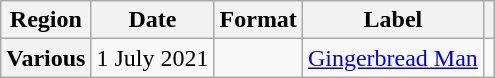<table class="wikitable plainrowheaders">
<tr>
<th scope="col">Region</th>
<th scope="col">Date</th>
<th scope="col">Format</th>
<th scope="col">Label</th>
<th scope="col"></th>
</tr>
<tr>
<th scope="row">Various</th>
<td>1 July 2021</td>
<td></td>
<td><a href='#'>Gingerbread Man</a></td>
<td align="center"></td>
</tr>
</table>
